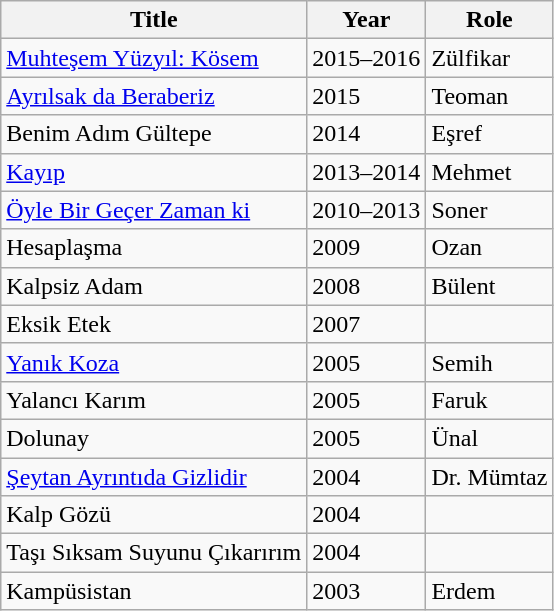<table class="wikitable sortable">
<tr>
<th>Title</th>
<th>Year</th>
<th>Role</th>
</tr>
<tr>
<td><a href='#'>Muhteşem Yüzyıl: Kösem</a></td>
<td>2015–2016</td>
<td>Zülfikar</td>
</tr>
<tr>
<td><a href='#'>Ayrılsak da Beraberiz</a></td>
<td>2015</td>
<td>Teoman</td>
</tr>
<tr>
<td>Benim Adım Gültepe</td>
<td>2014</td>
<td>Eşref</td>
</tr>
<tr>
<td><a href='#'>Kayıp</a></td>
<td>2013–2014</td>
<td>Mehmet</td>
</tr>
<tr>
<td><a href='#'>Öyle Bir Geçer Zaman ki</a></td>
<td>2010–2013</td>
<td>Soner</td>
</tr>
<tr>
<td>Hesaplaşma</td>
<td>2009</td>
<td>Ozan</td>
</tr>
<tr>
<td>Kalpsiz Adam</td>
<td>2008</td>
<td>Bülent</td>
</tr>
<tr>
<td>Eksik Etek</td>
<td>2007</td>
<td></td>
</tr>
<tr>
<td><a href='#'>Yanık Koza</a></td>
<td>2005</td>
<td>Semih</td>
</tr>
<tr>
<td>Yalancı Karım</td>
<td>2005</td>
<td>Faruk</td>
</tr>
<tr>
<td>Dolunay</td>
<td>2005</td>
<td>Ünal</td>
</tr>
<tr>
<td><a href='#'>Şeytan Ayrıntıda Gizlidir</a></td>
<td>2004</td>
<td>Dr. Mümtaz</td>
</tr>
<tr>
<td>Kalp Gözü</td>
<td>2004</td>
<td></td>
</tr>
<tr>
<td>Taşı Sıksam Suyunu Çıkarırım</td>
<td>2004</td>
<td></td>
</tr>
<tr>
<td>Kampüsistan</td>
<td>2003</td>
<td>Erdem</td>
</tr>
</table>
